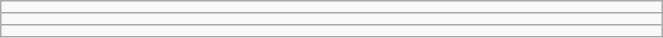<table class="wikitable" style=" text-align:center; font-size:110%;" width="35%">
<tr>
<td></td>
</tr>
<tr>
<td></td>
</tr>
<tr>
<td></td>
</tr>
</table>
